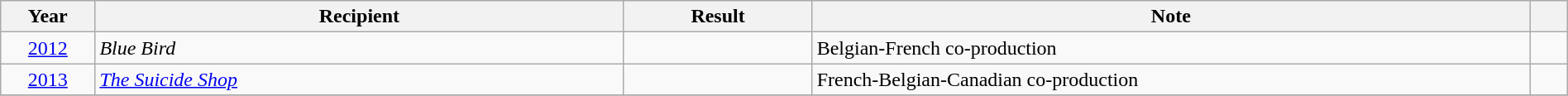<table class="wikitable plainrowheaders" width="100%">
<tr>
<th width="5%">Year<br></th>
<th width="28%">Recipient</th>
<th width="10%">Result</th>
<th width="38%">Note</th>
<th width="2%"></th>
</tr>
<tr>
<td align="center"><a href='#'>2012</a><br></td>
<td><em>Blue Bird</em></td>
<td></td>
<td>Belgian-French co-production</td>
<td align="center"></td>
</tr>
<tr>
<td align="center"><a href='#'>2013</a><br></td>
<td><em><a href='#'>The Suicide Shop</a></em></td>
<td></td>
<td>French-Belgian-Canadian co-production</td>
<td align="center"></td>
</tr>
<tr>
</tr>
</table>
